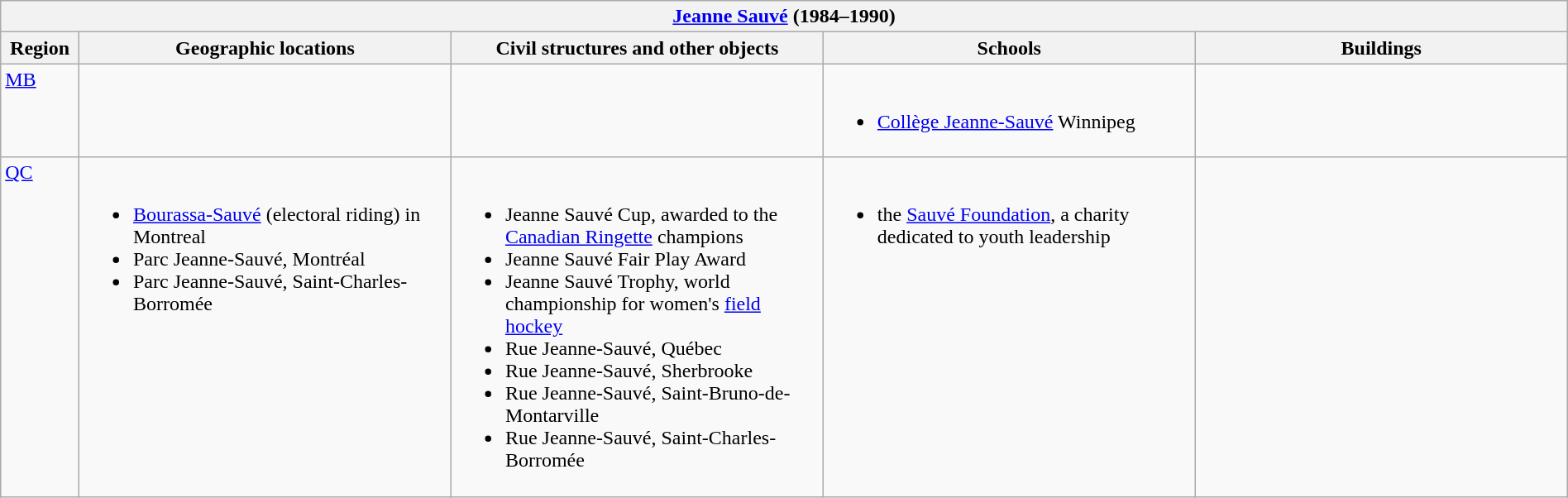<table class="wikitable" width="100%">
<tr>
<th colspan="5"> <a href='#'>Jeanne Sauvé</a> (1984–1990)</th>
</tr>
<tr>
<th width="5%">Region</th>
<th width="23.75%">Geographic locations</th>
<th width="23.75%">Civil structures and other objects</th>
<th width="23.75%">Schools</th>
<th width="23.75%">Buildings</th>
</tr>
<tr>
<td align=left valign=top> <a href='#'>MB</a></td>
<td></td>
<td></td>
<td align=left valign=top><br><ul><li><a href='#'>Collège Jeanne-Sauvé</a> Winnipeg</li></ul></td>
<td></td>
</tr>
<tr>
<td align=left valign=top> <a href='#'>QC</a></td>
<td align=left valign=top><br><ul><li><a href='#'>Bourassa-Sauvé</a> (electoral riding) in Montreal</li><li>Parc Jeanne-Sauvé, Montréal</li><li>Parc Jeanne-Sauvé, Saint-Charles-Borromée</li></ul></td>
<td align=left valign=top><br><ul><li>Jeanne Sauvé Cup, awarded to the <a href='#'>Canadian Ringette</a> champions</li><li>Jeanne Sauvé Fair Play Award</li><li>Jeanne Sauvé Trophy, world championship for women's <a href='#'>field hockey</a></li><li>Rue Jeanne-Sauvé, Québec</li><li>Rue Jeanne-Sauvé, Sherbrooke</li><li>Rue Jeanne-Sauvé, Saint-Bruno-de-Montarville</li><li>Rue Jeanne-Sauvé, Saint-Charles-Borromée</li></ul></td>
<td align=left valign=top><br><ul><li>the <a href='#'>Sauvé Foundation</a>, a charity dedicated to youth leadership</li></ul></td>
<td></td>
</tr>
</table>
